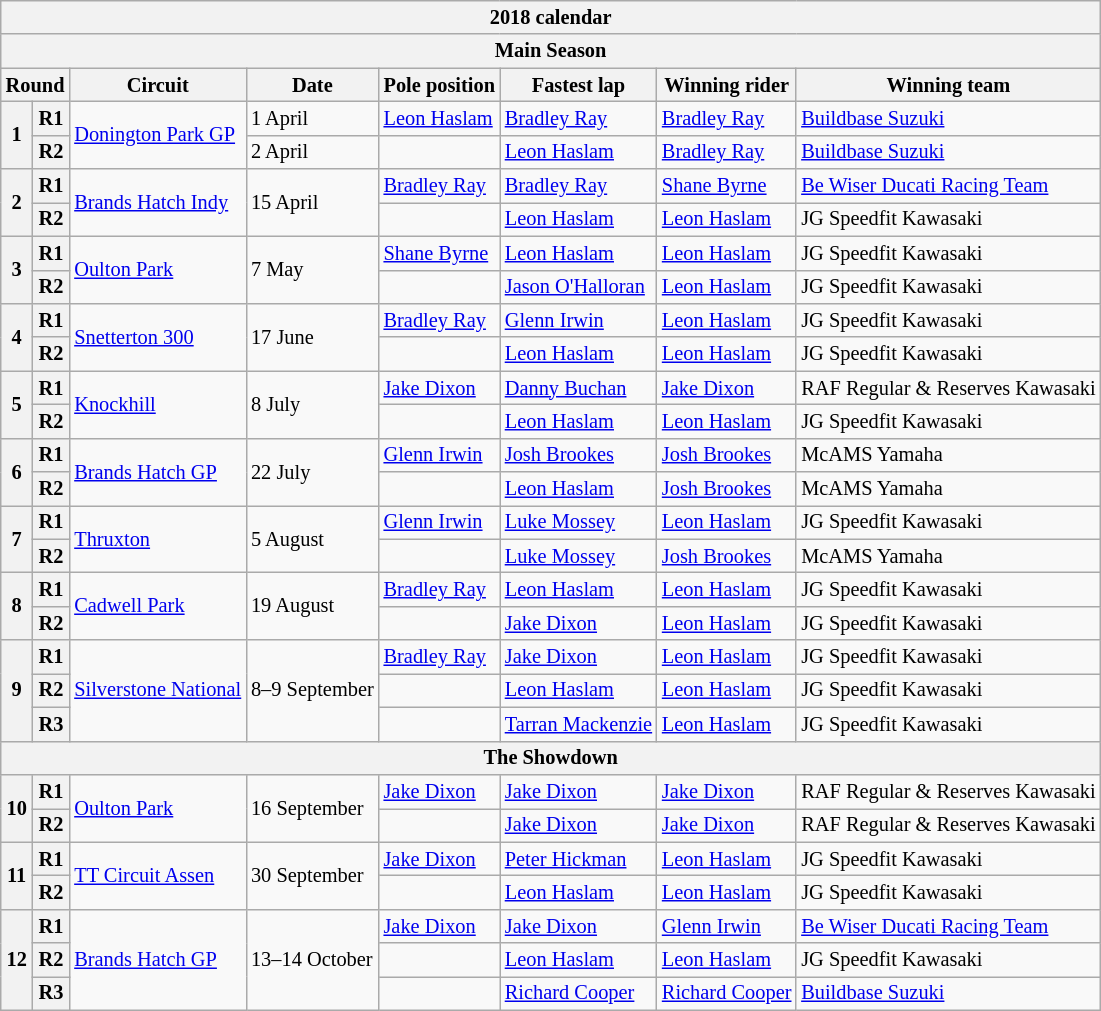<table class="wikitable" style="font-size: 85%">
<tr>
<th colspan=8>2018 calendar</th>
</tr>
<tr>
<th colspan=8>Main Season</th>
</tr>
<tr>
<th colspan=2>Round</th>
<th>Circuit</th>
<th>Date</th>
<th>Pole position</th>
<th>Fastest lap</th>
<th>Winning rider</th>
<th>Winning team</th>
</tr>
<tr>
<th rowspan=2>1</th>
<th>R1</th>
<td rowspan=2> <a href='#'>Donington Park GP</a></td>
<td>1 April</td>
<td> <a href='#'>Leon Haslam</a></td>
<td> <a href='#'>Bradley Ray</a></td>
<td> <a href='#'>Bradley Ray</a></td>
<td><a href='#'>Buildbase Suzuki</a></td>
</tr>
<tr>
<th>R2</th>
<td>2 April</td>
<td></td>
<td> <a href='#'>Leon Haslam</a></td>
<td> <a href='#'>Bradley Ray</a></td>
<td><a href='#'>Buildbase Suzuki</a></td>
</tr>
<tr>
<th rowspan=2>2</th>
<th>R1</th>
<td rowspan=2> <a href='#'>Brands Hatch Indy</a></td>
<td rowspan=2>15 April</td>
<td> <a href='#'>Bradley Ray</a></td>
<td> <a href='#'>Bradley Ray</a></td>
<td> <a href='#'>Shane Byrne</a></td>
<td><a href='#'>Be Wiser Ducati Racing Team</a></td>
</tr>
<tr>
<th>R2</th>
<td></td>
<td> <a href='#'>Leon Haslam</a></td>
<td> <a href='#'>Leon Haslam</a></td>
<td>JG Speedfit Kawasaki</td>
</tr>
<tr>
<th rowspan=2>3</th>
<th>R1</th>
<td rowspan=2> <a href='#'>Oulton Park</a></td>
<td rowspan=2>7 May</td>
<td> <a href='#'>Shane Byrne</a></td>
<td> <a href='#'>Leon Haslam</a></td>
<td> <a href='#'>Leon Haslam</a></td>
<td>JG Speedfit Kawasaki</td>
</tr>
<tr>
<th>R2</th>
<td></td>
<td> <a href='#'>Jason O'Halloran</a></td>
<td> <a href='#'>Leon Haslam</a></td>
<td>JG Speedfit Kawasaki</td>
</tr>
<tr>
<th rowspan=2>4</th>
<th>R1</th>
<td rowspan=2> <a href='#'>Snetterton 300</a></td>
<td rowspan=2>17 June</td>
<td> <a href='#'>Bradley Ray</a></td>
<td> <a href='#'>Glenn Irwin</a></td>
<td> <a href='#'>Leon Haslam</a></td>
<td>JG Speedfit Kawasaki</td>
</tr>
<tr>
<th>R2</th>
<td></td>
<td> <a href='#'>Leon Haslam</a></td>
<td> <a href='#'>Leon Haslam</a></td>
<td>JG Speedfit Kawasaki</td>
</tr>
<tr>
<th rowspan=2>5</th>
<th>R1</th>
<td rowspan=2> <a href='#'>Knockhill</a></td>
<td rowspan=2>8 July</td>
<td> <a href='#'>Jake Dixon</a></td>
<td> <a href='#'>Danny Buchan</a></td>
<td> <a href='#'>Jake Dixon</a></td>
<td>RAF Regular & Reserves Kawasaki</td>
</tr>
<tr>
<th>R2</th>
<td></td>
<td> <a href='#'>Leon Haslam</a></td>
<td> <a href='#'>Leon Haslam</a></td>
<td>JG Speedfit Kawasaki</td>
</tr>
<tr>
<th rowspan=2>6</th>
<th>R1</th>
<td rowspan=2> <a href='#'>Brands Hatch GP</a></td>
<td rowspan=2>22 July</td>
<td> <a href='#'>Glenn Irwin</a></td>
<td> <a href='#'>Josh Brookes</a></td>
<td> <a href='#'>Josh Brookes</a></td>
<td>McAMS Yamaha</td>
</tr>
<tr>
<th>R2</th>
<td></td>
<td> <a href='#'>Leon Haslam</a></td>
<td> <a href='#'>Josh Brookes</a></td>
<td>McAMS Yamaha</td>
</tr>
<tr>
<th rowspan=2>7</th>
<th>R1</th>
<td rowspan=2> <a href='#'>Thruxton</a></td>
<td rowspan=2>5 August</td>
<td> <a href='#'>Glenn Irwin</a></td>
<td> <a href='#'>Luke Mossey</a></td>
<td> <a href='#'>Leon Haslam</a></td>
<td>JG Speedfit Kawasaki</td>
</tr>
<tr>
<th>R2</th>
<td></td>
<td> <a href='#'>Luke Mossey</a></td>
<td> <a href='#'>Josh Brookes</a></td>
<td>McAMS Yamaha</td>
</tr>
<tr>
<th rowspan=2>8</th>
<th>R1</th>
<td rowspan=2> <a href='#'>Cadwell Park</a></td>
<td rowspan=2>19 August</td>
<td> <a href='#'>Bradley Ray</a></td>
<td> <a href='#'>Leon Haslam</a></td>
<td> <a href='#'>Leon Haslam</a></td>
<td>JG Speedfit Kawasaki</td>
</tr>
<tr>
<th>R2</th>
<td></td>
<td> <a href='#'>Jake Dixon</a></td>
<td> <a href='#'>Leon Haslam</a></td>
<td>JG Speedfit Kawasaki</td>
</tr>
<tr>
<th rowspan=3>9</th>
<th>R1</th>
<td rowspan=3> <a href='#'>Silverstone National</a></td>
<td rowspan=3>8–9 September</td>
<td> <a href='#'>Bradley Ray</a></td>
<td> <a href='#'>Jake Dixon</a></td>
<td> <a href='#'>Leon Haslam</a></td>
<td>JG Speedfit Kawasaki</td>
</tr>
<tr>
<th>R2</th>
<td></td>
<td> <a href='#'>Leon Haslam</a></td>
<td> <a href='#'>Leon Haslam</a></td>
<td>JG Speedfit Kawasaki</td>
</tr>
<tr>
<th>R3</th>
<td></td>
<td> <a href='#'>Tarran Mackenzie</a></td>
<td> <a href='#'>Leon Haslam</a></td>
<td>JG Speedfit Kawasaki</td>
</tr>
<tr>
<th colspan=8>The Showdown</th>
</tr>
<tr>
<th rowspan="2">10</th>
<th>R1</th>
<td rowspan="2"> <a href='#'>Oulton Park</a></td>
<td rowspan=2>16 September</td>
<td> <a href='#'>Jake Dixon</a></td>
<td> <a href='#'>Jake Dixon</a></td>
<td> <a href='#'>Jake Dixon</a></td>
<td>RAF Regular & Reserves Kawasaki</td>
</tr>
<tr>
<th>R2</th>
<td></td>
<td> <a href='#'>Jake Dixon</a></td>
<td> <a href='#'>Jake Dixon</a></td>
<td>RAF Regular & Reserves Kawasaki</td>
</tr>
<tr>
<th rowspan=2>11</th>
<th>R1</th>
<td rowspan=2> <a href='#'>TT Circuit Assen</a></td>
<td rowspan=2>30 September</td>
<td> <a href='#'>Jake Dixon</a></td>
<td> <a href='#'>Peter Hickman</a></td>
<td> <a href='#'>Leon Haslam</a></td>
<td>JG Speedfit Kawasaki</td>
</tr>
<tr>
<th>R2</th>
<td></td>
<td> <a href='#'>Leon Haslam</a></td>
<td> <a href='#'>Leon Haslam</a></td>
<td>JG Speedfit Kawasaki</td>
</tr>
<tr>
<th rowspan=3>12</th>
<th>R1</th>
<td rowspan=3> <a href='#'>Brands Hatch GP</a></td>
<td rowspan=3>13–14 October</td>
<td> <a href='#'>Jake Dixon</a></td>
<td> <a href='#'>Jake Dixon</a></td>
<td> <a href='#'>Glenn Irwin</a></td>
<td><a href='#'>Be Wiser Ducati Racing Team</a></td>
</tr>
<tr>
<th>R2</th>
<td></td>
<td> <a href='#'>Leon Haslam</a></td>
<td> <a href='#'>Leon Haslam</a></td>
<td>JG Speedfit Kawasaki</td>
</tr>
<tr>
<th>R3</th>
<td></td>
<td> <a href='#'>Richard Cooper</a></td>
<td> <a href='#'>Richard Cooper</a></td>
<td><a href='#'>Buildbase Suzuki</a></td>
</tr>
</table>
